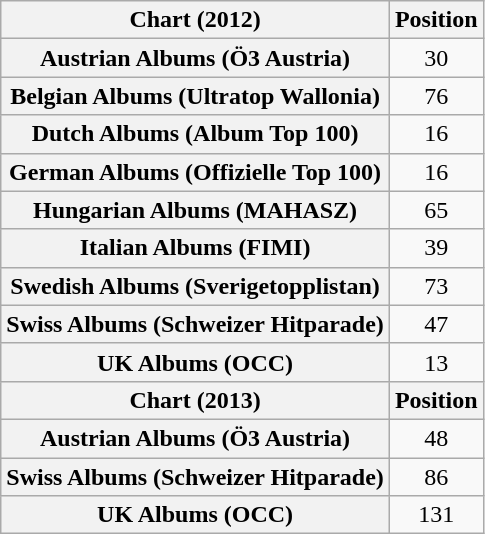<table class="wikitable plainrowheaders">
<tr>
<th>Chart (2012)</th>
<th>Position</th>
</tr>
<tr>
<th scope="row">Austrian Albums (Ö3 Austria)</th>
<td style="text-align:center;">30</td>
</tr>
<tr>
<th scope="row">Belgian Albums (Ultratop Wallonia)</th>
<td style="text-align:center;">76</td>
</tr>
<tr>
<th scope="row">Dutch Albums (Album Top 100)</th>
<td style="text-align:center;">16</td>
</tr>
<tr>
<th scope="row">German Albums (Offizielle Top 100)</th>
<td style="text-align:center;">16</td>
</tr>
<tr>
<th scope="row">Hungarian Albums (MAHASZ)</th>
<td style="text-align:center;">65</td>
</tr>
<tr>
<th scope="row">Italian Albums (FIMI)</th>
<td style="text-align:center;">39</td>
</tr>
<tr>
<th scope="row">Swedish Albums (Sverigetopplistan)</th>
<td style="text-align:center;">73</td>
</tr>
<tr>
<th scope="row">Swiss Albums (Schweizer Hitparade)</th>
<td style="text-align:center;">47</td>
</tr>
<tr>
<th scope="row">UK Albums (OCC)</th>
<td style="text-align:center;">13</td>
</tr>
<tr>
<th scope="col">Chart (2013)</th>
<th scope="col">Position</th>
</tr>
<tr>
<th scope="row">Austrian Albums (Ö3 Austria)</th>
<td style="text-align:center;">48</td>
</tr>
<tr>
<th scope="row">Swiss Albums (Schweizer Hitparade)</th>
<td style="text-align:center;">86</td>
</tr>
<tr>
<th scope="row">UK Albums (OCC)</th>
<td style="text-align:center;">131</td>
</tr>
</table>
